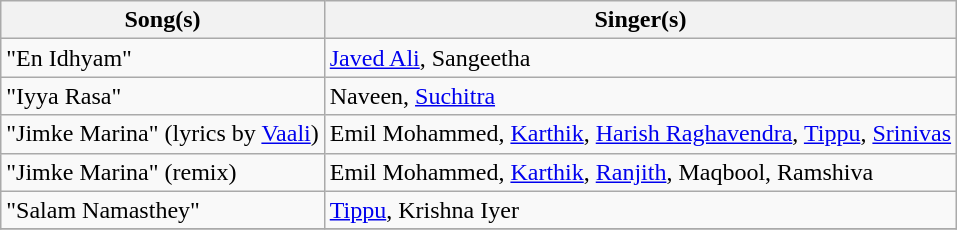<table class="wikitable sortable">
<tr>
<th>Song(s)</th>
<th>Singer(s)</th>
</tr>
<tr>
<td>"En Idhyam"</td>
<td><a href='#'>Javed Ali</a>, Sangeetha</td>
</tr>
<tr>
<td>"Iyya Rasa"</td>
<td>Naveen, <a href='#'>Suchitra</a></td>
</tr>
<tr>
<td>"Jimke Marina" (lyrics by <a href='#'>Vaali</a>)</td>
<td>Emil Mohammed, <a href='#'>Karthik</a>, <a href='#'>Harish Raghavendra</a>, <a href='#'>Tippu</a>, <a href='#'>Srinivas</a></td>
</tr>
<tr>
<td>"Jimke Marina" (remix)</td>
<td>Emil Mohammed, <a href='#'>Karthik</a>, <a href='#'>Ranjith</a>, Maqbool, Ramshiva</td>
</tr>
<tr>
<td>"Salam Namasthey"</td>
<td><a href='#'>Tippu</a>, Krishna Iyer</td>
</tr>
<tr>
</tr>
</table>
